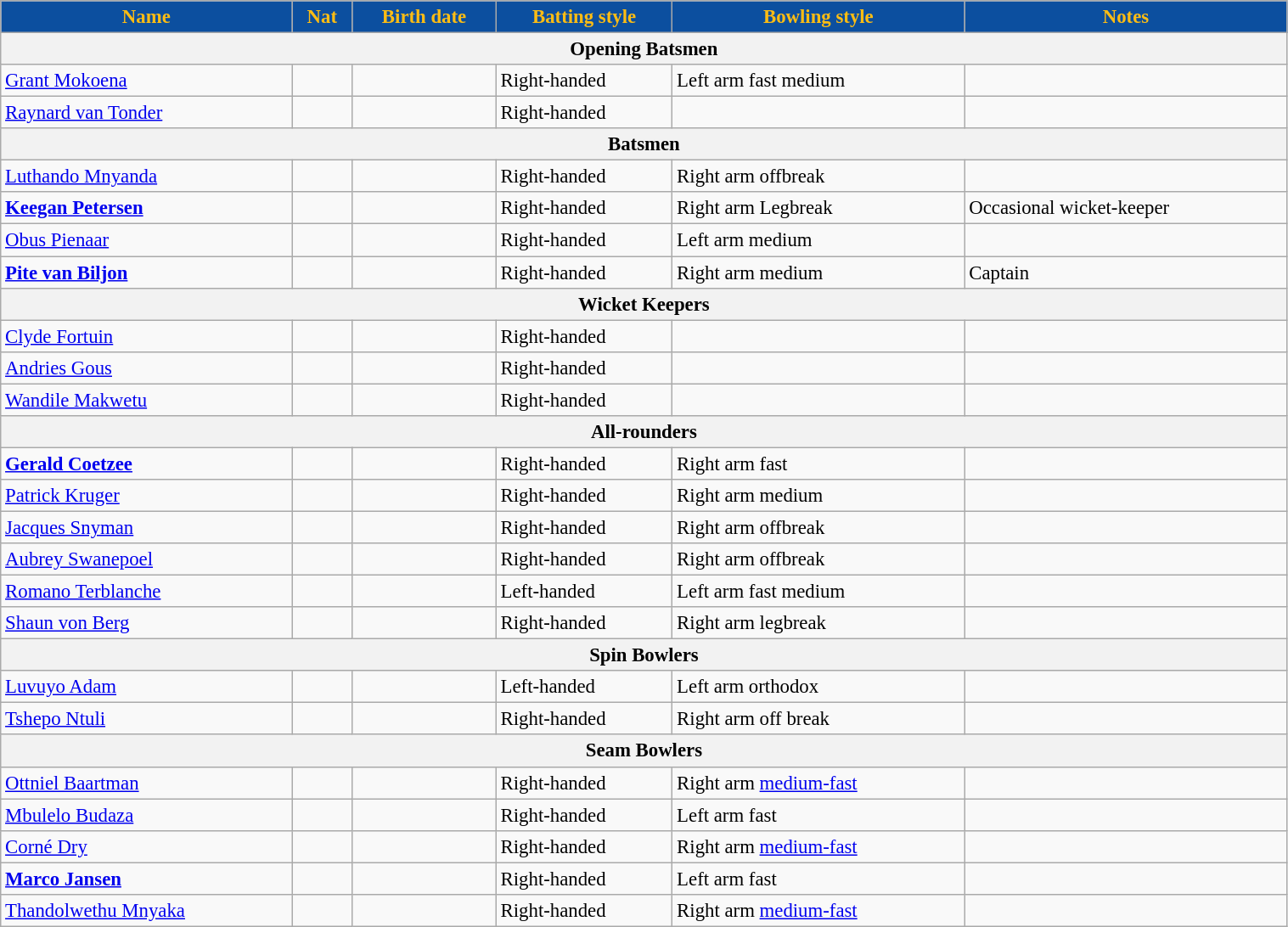<table class="wikitable"  style="font-size:95%; width:80%;">
<tr>
<th style="background:#0C4F9F; color:#FEBD13; text-align:center;">Name</th>
<th style="background:#0C4F9F; color:#FEBD13; text-align:center;">Nat</th>
<th style="background:#0C4F9F; color:#FEBD13; text-align:center;">Birth date</th>
<th style="background:#0C4F9F; color:#FEBD13; text-align:center;">Batting style</th>
<th style="background:#0C4F9F; color:#FEBD13; text-align:center;">Bowling style</th>
<th style="background:#0C4F9F; color:#FEBD13; text-align:center;">Notes</th>
</tr>
<tr>
<th colspan="7">Opening Batsmen</th>
</tr>
<tr>
<td><a href='#'>Grant Mokoena</a></td>
<td style="text-align:center"></td>
<td></td>
<td>Right-handed</td>
<td>Left arm fast medium</td>
<td></td>
</tr>
<tr>
<td><a href='#'>Raynard van Tonder</a></td>
<td style="text-align:center"></td>
<td></td>
<td>Right-handed</td>
<td></td>
<td></td>
</tr>
<tr>
<th colspan="7">Batsmen</th>
</tr>
<tr>
<td><a href='#'>Luthando Mnyanda</a></td>
<td style="text-align:center"></td>
<td></td>
<td>Right-handed</td>
<td>Right arm offbreak</td>
<td></td>
</tr>
<tr>
<td><strong><a href='#'>Keegan Petersen</a></strong></td>
<td style="text-align:center"></td>
<td></td>
<td>Right-handed</td>
<td>Right arm Legbreak</td>
<td>Occasional wicket-keeper</td>
</tr>
<tr>
<td><a href='#'>Obus Pienaar</a></td>
<td style="text-align:center"></td>
<td></td>
<td>Right-handed</td>
<td>Left arm medium</td>
<td></td>
</tr>
<tr>
<td><strong><a href='#'>Pite van Biljon</a></strong></td>
<td style="text-align:center"></td>
<td></td>
<td>Right-handed</td>
<td>Right arm medium</td>
<td>Captain</td>
</tr>
<tr>
<th colspan="7">Wicket Keepers</th>
</tr>
<tr>
<td><a href='#'>Clyde Fortuin</a></td>
<td style="text-align:center"></td>
<td></td>
<td>Right-handed</td>
<td></td>
<td></td>
</tr>
<tr>
<td><a href='#'>Andries Gous</a></td>
<td style="text-align:center"></td>
<td></td>
<td>Right-handed</td>
<td></td>
<td></td>
</tr>
<tr>
<td><a href='#'>Wandile Makwetu</a></td>
<td style="text-align:center"></td>
<td></td>
<td>Right-handed</td>
<td></td>
<td></td>
</tr>
<tr>
<th colspan="7">All-rounders</th>
</tr>
<tr>
<td><strong><a href='#'>Gerald Coetzee</a></strong></td>
<td style="text-align:center"></td>
<td></td>
<td>Right-handed</td>
<td>Right arm fast</td>
<td></td>
</tr>
<tr>
<td><a href='#'>Patrick Kruger</a></td>
<td style="text-align:center"></td>
<td></td>
<td>Right-handed</td>
<td>Right arm medium</td>
<td></td>
</tr>
<tr>
<td><a href='#'>Jacques Snyman</a></td>
<td style="text-align:center"></td>
<td></td>
<td>Right-handed</td>
<td>Right arm offbreak</td>
<td></td>
</tr>
<tr>
<td><a href='#'>Aubrey Swanepoel</a></td>
<td style="text-align:center"></td>
<td></td>
<td>Right-handed</td>
<td>Right arm offbreak</td>
<td></td>
</tr>
<tr>
<td><a href='#'>Romano Terblanche</a></td>
<td style="text-align:center"></td>
<td></td>
<td>Left-handed</td>
<td>Left arm fast medium</td>
<td></td>
</tr>
<tr>
<td><a href='#'>Shaun von Berg</a></td>
<td style="text-align:center"></td>
<td></td>
<td>Right-handed</td>
<td>Right arm legbreak</td>
<td></td>
</tr>
<tr>
<th colspan="7">Spin Bowlers</th>
</tr>
<tr>
<td><a href='#'>Luvuyo Adam</a></td>
<td style="text-align:center"></td>
<td></td>
<td>Left-handed</td>
<td>Left arm orthodox</td>
<td></td>
</tr>
<tr>
<td><a href='#'>Tshepo Ntuli</a></td>
<td style="text-align:center"></td>
<td></td>
<td>Right-handed</td>
<td>Right arm off break</td>
<td></td>
</tr>
<tr>
<th colspan="7">Seam Bowlers</th>
</tr>
<tr>
<td><a href='#'>Ottniel Baartman</a></td>
<td style="text-align:center"></td>
<td></td>
<td>Right-handed</td>
<td>Right arm <a href='#'>medium-fast</a></td>
<td></td>
</tr>
<tr>
<td><a href='#'>Mbulelo Budaza</a></td>
<td style="text-align:center"></td>
<td></td>
<td>Right-handed</td>
<td>Left arm fast</td>
<td></td>
</tr>
<tr>
<td><a href='#'>Corné Dry</a></td>
<td style="text-align:center"></td>
<td></td>
<td>Right-handed</td>
<td>Right arm <a href='#'>medium-fast</a></td>
<td></td>
</tr>
<tr>
<td><strong><a href='#'>Marco Jansen</a></strong></td>
<td style="text-align:center"></td>
<td></td>
<td>Right-handed</td>
<td>Left arm fast</td>
<td></td>
</tr>
<tr>
<td><a href='#'>Thandolwethu Mnyaka</a></td>
<td style="text-align:center"></td>
<td></td>
<td>Right-handed</td>
<td>Right arm <a href='#'>medium-fast</a></td>
<td></td>
</tr>
</table>
